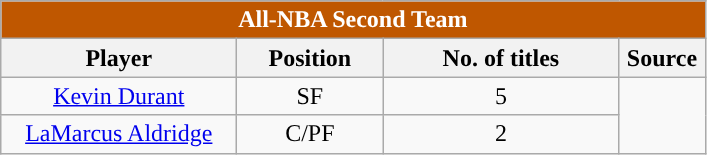<table class="wikitable" style="text-align:center">
<tr>
<td colspan="5" style= "background: #BF5700; color:white"><strong>All-NBA Second Team</strong></td>
</tr>
<tr>
<th style="width:150px; ">Player</th>
<th style="width:90px; ">Position</th>
<th style="width:150px; ">No. of titles</th>
<th style="width:50px; ">Source</th>
</tr>
<tr>
<td><a href='#'>Kevin Durant</a></td>
<td>SF</td>
<td>5</td>
<td rowspan="2"></td>
</tr>
<tr>
<td><a href='#'>LaMarcus Aldridge</a></td>
<td>C/PF</td>
<td>2</td>
</tr>
</table>
